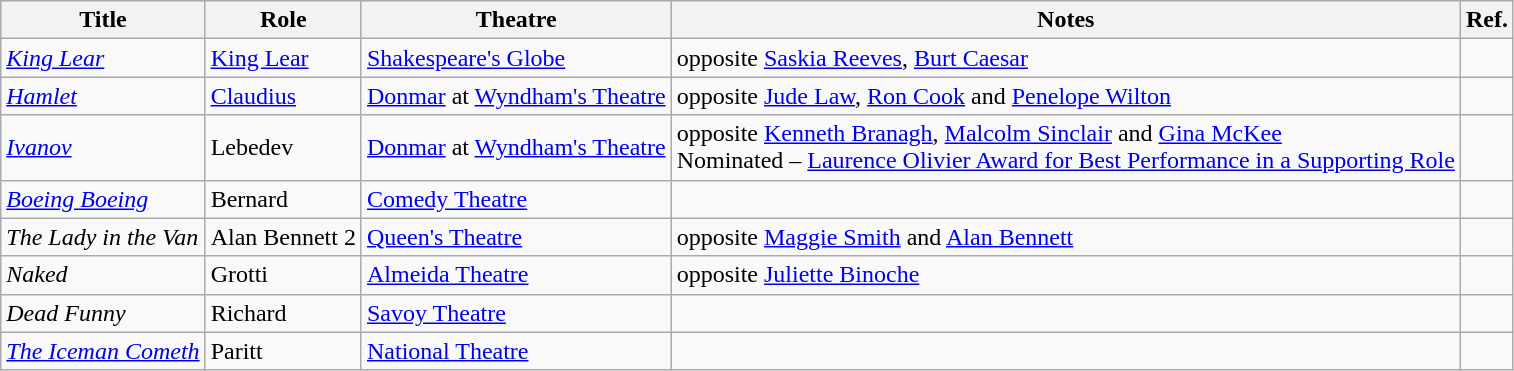<table class="wikitable">
<tr>
<th>Title</th>
<th>Role</th>
<th>Theatre</th>
<th>Notes</th>
<th>Ref.</th>
</tr>
<tr Noël>
<td><em><a href='#'>King Lear</a></em></td>
<td><a href='#'>King Lear</a></td>
<td><a href='#'>Shakespeare's Globe</a></td>
<td>opposite <a href='#'>Saskia Reeves</a>, <a href='#'>Burt Caesar</a></td>
<td></td>
</tr>
<tr>
<td><em><a href='#'>Hamlet</a></em></td>
<td><a href='#'>Claudius</a></td>
<td><a href='#'>Donmar</a> at <a href='#'>Wyndham's Theatre</a></td>
<td>opposite <a href='#'>Jude Law</a>, <a href='#'>Ron Cook</a> and <a href='#'>Penelope Wilton</a></td>
<td></td>
</tr>
<tr>
<td><em><a href='#'>Ivanov</a></em></td>
<td>Lebedev</td>
<td><a href='#'>Donmar</a> at <a href='#'>Wyndham's Theatre</a></td>
<td>opposite <a href='#'>Kenneth Branagh</a>, <a href='#'>Malcolm Sinclair</a> and <a href='#'>Gina McKee</a><br>Nominated – <a href='#'>Laurence Olivier Award for Best Performance in a Supporting Role</a></td>
<td></td>
</tr>
<tr>
<td><em><a href='#'>Boeing Boeing</a></em></td>
<td>Bernard</td>
<td><a href='#'>Comedy Theatre</a></td>
<td></td>
<td></td>
</tr>
<tr>
<td><em>The Lady in the Van</em></td>
<td>Alan Bennett 2</td>
<td><a href='#'>Queen's Theatre</a></td>
<td>opposite <a href='#'>Maggie Smith</a> and <a href='#'>Alan Bennett</a></td>
<td></td>
</tr>
<tr>
<td><em>Naked</em></td>
<td>Grotti</td>
<td><a href='#'>Almeida Theatre</a></td>
<td>opposite <a href='#'>Juliette Binoche</a></td>
<td></td>
</tr>
<tr>
<td><em>Dead Funny</em></td>
<td>Richard</td>
<td><a href='#'>Savoy Theatre</a></td>
<td></td>
<td></td>
</tr>
<tr>
<td><em><a href='#'>The Iceman Cometh</a></em></td>
<td>Paritt</td>
<td><a href='#'>National Theatre</a></td>
<td></td>
<td></td>
</tr>
</table>
